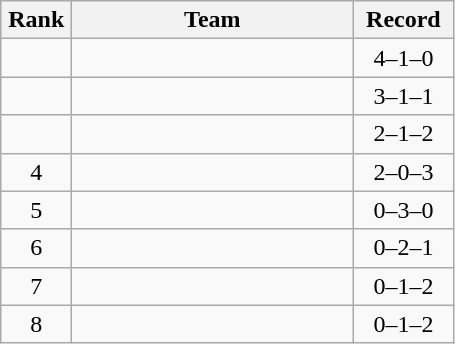<table class="wikitable" style="text-align: center;">
<tr>
<th width=40>Rank</th>
<th width=180>Team</th>
<th width=60>Record</th>
</tr>
<tr>
<td></td>
<td align=left></td>
<td>4–1–0</td>
</tr>
<tr>
<td></td>
<td align=left></td>
<td>3–1–1</td>
</tr>
<tr>
<td></td>
<td align=left></td>
<td>2–1–2</td>
</tr>
<tr align=center>
<td>4</td>
<td align=left></td>
<td>2–0–3</td>
</tr>
<tr align=center>
<td>5</td>
<td align=left></td>
<td>0–3–0</td>
</tr>
<tr align=center>
<td>6</td>
<td align=left></td>
<td>0–2–1</td>
</tr>
<tr align=center>
<td>7</td>
<td align=left></td>
<td>0–1–2</td>
</tr>
<tr align=center>
<td>8</td>
<td align=left></td>
<td>0–1–2</td>
</tr>
</table>
